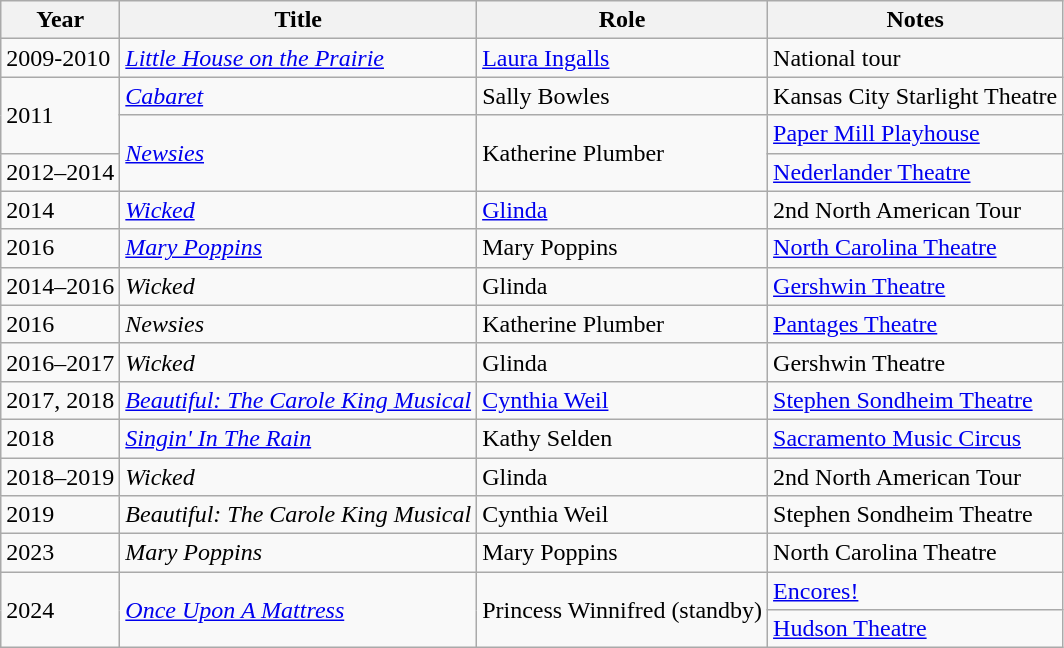<table class="wikitable sortable">
<tr>
<th>Year</th>
<th>Title</th>
<th>Role</th>
<th class="unsortable">Notes</th>
</tr>
<tr>
<td>2009-2010</td>
<td><em><a href='#'>Little House on the Prairie</a></em></td>
<td><a href='#'>Laura Ingalls</a></td>
<td>National tour</td>
</tr>
<tr>
<td rowspan=2>2011</td>
<td><a href='#'><em>Cabaret</em></a></td>
<td>Sally Bowles</td>
<td>Kansas City Starlight Theatre</td>
</tr>
<tr>
<td rowspan=2><em><a href='#'>Newsies</a></em></td>
<td rowspan=2>Katherine Plumber</td>
<td><a href='#'>Paper Mill Playhouse</a></td>
</tr>
<tr>
<td>2012–2014</td>
<td><a href='#'>Nederlander Theatre</a></td>
</tr>
<tr>
<td>2014</td>
<td><em><a href='#'>Wicked</a></em></td>
<td><a href='#'>Glinda</a></td>
<td>2nd North American Tour</td>
</tr>
<tr>
<td>2016</td>
<td><em><a href='#'>Mary Poppins</a></em></td>
<td>Mary Poppins</td>
<td><a href='#'>North Carolina Theatre</a></td>
</tr>
<tr>
<td>2014–2016</td>
<td><em>Wicked</em></td>
<td>Glinda</td>
<td><a href='#'>Gershwin Theatre</a></td>
</tr>
<tr>
<td>2016</td>
<td><em>Newsies</em></td>
<td>Katherine Plumber</td>
<td><a href='#'>Pantages Theatre</a></td>
</tr>
<tr>
<td>2016–2017</td>
<td><em>Wicked</em></td>
<td>Glinda</td>
<td>Gershwin Theatre</td>
</tr>
<tr>
<td>2017, 2018</td>
<td><em><a href='#'>Beautiful: The Carole King Musical</a></em></td>
<td><a href='#'>Cynthia Weil</a></td>
<td><a href='#'>Stephen Sondheim Theatre</a></td>
</tr>
<tr>
<td>2018</td>
<td><em><a href='#'>Singin' In The Rain</a></em></td>
<td>Kathy Selden</td>
<td><a href='#'>Sacramento Music Circus</a></td>
</tr>
<tr>
<td>2018–2019</td>
<td><em>Wicked</em></td>
<td>Glinda</td>
<td>2nd North American Tour</td>
</tr>
<tr>
<td>2019</td>
<td><em>Beautiful: The Carole King Musical</em></td>
<td>Cynthia Weil</td>
<td>Stephen Sondheim Theatre</td>
</tr>
<tr>
<td>2023</td>
<td><em>Mary Poppins</em></td>
<td>Mary Poppins</td>
<td>North Carolina Theatre</td>
</tr>
<tr>
<td rowspan=2>2024</td>
<td rowspan=2><a href='#'><em>Once Upon A Mattress</em></a></td>
<td rowspan=2>Princess Winnifred (standby)</td>
<td><a href='#'>Encores!</a></td>
</tr>
<tr>
<td><a href='#'>Hudson Theatre</a></td>
</tr>
</table>
